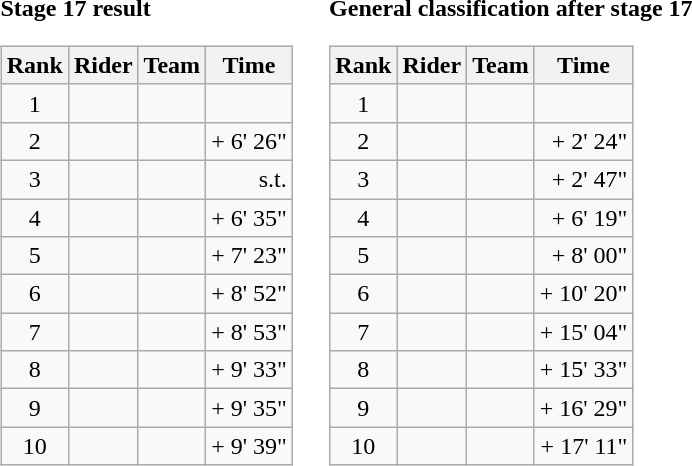<table>
<tr>
<td><strong>Stage 17 result</strong><br><table class="wikitable">
<tr>
<th scope="col">Rank</th>
<th scope="col">Rider</th>
<th scope="col">Team</th>
<th scope="col">Time</th>
</tr>
<tr>
<td style="text-align:center;">1</td>
<td></td>
<td></td>
<td style="text-align:right;"></td>
</tr>
<tr>
<td style="text-align:center;">2</td>
<td></td>
<td></td>
<td style="text-align:right;">+ 6' 26"</td>
</tr>
<tr>
<td style="text-align:center;">3</td>
<td> </td>
<td></td>
<td style="text-align:right;">s.t.</td>
</tr>
<tr>
<td style="text-align:center;">4</td>
<td></td>
<td></td>
<td style="text-align:right;">+ 6' 35"</td>
</tr>
<tr>
<td style="text-align:center;">5</td>
<td></td>
<td></td>
<td style="text-align:right;">+ 7' 23"</td>
</tr>
<tr>
<td style="text-align:center;">6</td>
<td></td>
<td></td>
<td style="text-align:right;">+ 8' 52"</td>
</tr>
<tr>
<td style="text-align:center;">7</td>
<td></td>
<td></td>
<td style="text-align:right;">+ 8' 53"</td>
</tr>
<tr>
<td style="text-align:center;">8</td>
<td></td>
<td></td>
<td style="text-align:right;">+ 9' 33"</td>
</tr>
<tr>
<td style="text-align:center;">9</td>
<td></td>
<td></td>
<td style="text-align:right;">+ 9' 35"</td>
</tr>
<tr>
<td style="text-align:center;">10</td>
<td></td>
<td></td>
<td style="text-align:right;">+ 9' 39"</td>
</tr>
</table>
</td>
<td></td>
<td><strong>General classification after stage 17</strong><br><table class="wikitable">
<tr>
<th scope="col">Rank</th>
<th scope="col">Rider</th>
<th scope="col">Team</th>
<th scope="col">Time</th>
</tr>
<tr>
<td style="text-align:center;">1</td>
<td> </td>
<td></td>
<td style="text-align:right;"></td>
</tr>
<tr>
<td style="text-align:center;">2</td>
<td></td>
<td></td>
<td style="text-align:right;">+ 2' 24"</td>
</tr>
<tr>
<td style="text-align:center;">3</td>
<td></td>
<td></td>
<td style="text-align:right;">+ 2' 47"</td>
</tr>
<tr>
<td style="text-align:center;">4</td>
<td></td>
<td></td>
<td style="text-align:right;">+ 6' 19"</td>
</tr>
<tr>
<td style="text-align:center;">5</td>
<td></td>
<td></td>
<td style="text-align:right;">+ 8' 00"</td>
</tr>
<tr>
<td style="text-align:center;">6</td>
<td></td>
<td></td>
<td style="text-align:right;">+ 10' 20"</td>
</tr>
<tr>
<td style="text-align:center;">7</td>
<td></td>
<td></td>
<td style="text-align:right;">+ 15' 04"</td>
</tr>
<tr>
<td style="text-align:center;">8</td>
<td></td>
<td></td>
<td style="text-align:right;">+ 15' 33"</td>
</tr>
<tr>
<td style="text-align:center;">9</td>
<td></td>
<td></td>
<td style="text-align:right;">+ 16' 29"</td>
</tr>
<tr>
<td style="text-align:center;">10</td>
<td></td>
<td></td>
<td style="text-align:right;">+ 17' 11"</td>
</tr>
</table>
</td>
</tr>
</table>
